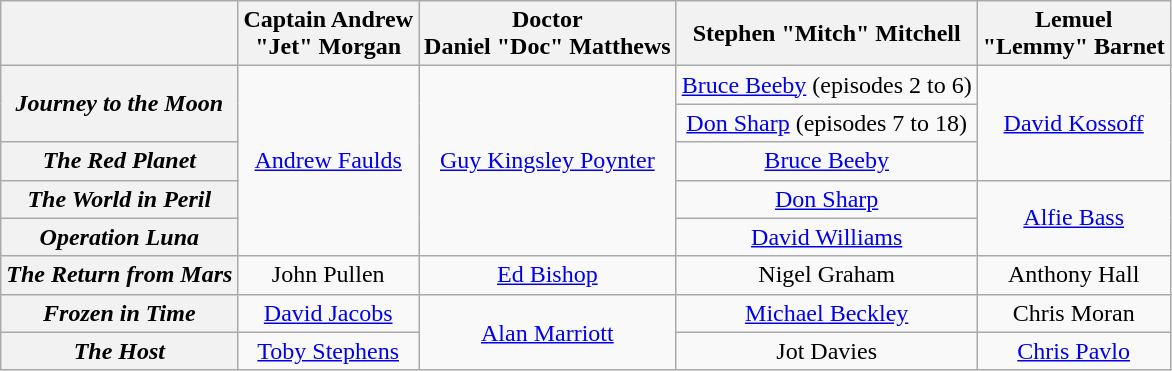<table class="wikitable">
<tr>
<th></th>
<th>Captain Andrew<br>"Jet" Morgan</th>
<th>Doctor<br>Daniel "Doc" Matthews</th>
<th>Stephen "Mitch" Mitchell</th>
<th>Lemuel<br>"Lemmy" Barnet</th>
</tr>
<tr>
<th rowspan="2"><em>Journey to the Moon</em></th>
<td align="center" rowspan="5"><a href='#'>Andrew Faulds</a></td>
<td align="center" rowspan="5"><a href='#'>Guy Kingsley Poynter</a></td>
<td align="center"><a href='#'>Bruce Beeby</a> (episodes 2 to 6)</td>
<td align="center" rowspan="3"><a href='#'>David Kossoff</a></td>
</tr>
<tr>
<td align="center"><a href='#'>Don Sharp</a> (episodes 7 to 18)</td>
</tr>
<tr>
<th><em>The Red Planet</em></th>
<td align="center"><a href='#'>Bruce Beeby</a></td>
</tr>
<tr>
<th><em>The World in Peril</em></th>
<td align="center"><a href='#'>Don Sharp</a></td>
<td align="center" rowspan="2"><a href='#'>Alfie Bass</a></td>
</tr>
<tr>
<th><em>Operation Luna</em></th>
<td align="center"><a href='#'>David Williams</a></td>
</tr>
<tr>
<th><em>The Return from Mars</em></th>
<td align="center">John Pullen</td>
<td align="center"><a href='#'>Ed Bishop</a></td>
<td align="center">Nigel Graham</td>
<td align="center">Anthony Hall</td>
</tr>
<tr>
<th><em>Frozen in Time</em></th>
<td align="center"><a href='#'>David Jacobs</a></td>
<td rowspan="2" align="center"><a href='#'>Alan Marriott</a></td>
<td align="center"><a href='#'>Michael Beckley</a></td>
<td align="center">Chris Moran</td>
</tr>
<tr>
<th><em>The Host</em></th>
<td align="center"><a href='#'>Toby Stephens</a></td>
<td align="center">Jot Davies</td>
<td align="center"><a href='#'>Chris Pavlo</a></td>
</tr>
</table>
